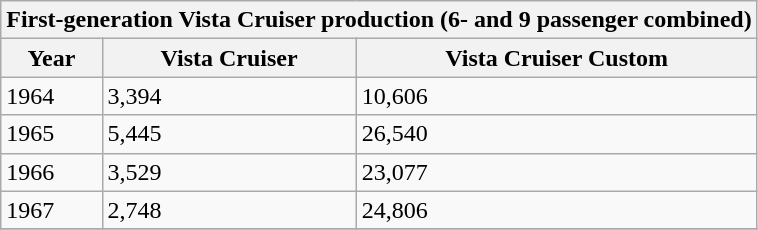<table class="wikitable">
<tr>
<th colspan="3">First-generation Vista Cruiser production (6- and 9 passenger combined)</th>
</tr>
<tr>
<th>Year</th>
<th>Vista Cruiser</th>
<th>Vista Cruiser Custom</th>
</tr>
<tr>
<td>1964</td>
<td>3,394</td>
<td>10,606</td>
</tr>
<tr>
<td>1965</td>
<td>5,445</td>
<td>26,540</td>
</tr>
<tr>
<td>1966</td>
<td>3,529</td>
<td>23,077</td>
</tr>
<tr>
<td>1967</td>
<td>2,748</td>
<td>24,806</td>
</tr>
<tr>
</tr>
</table>
